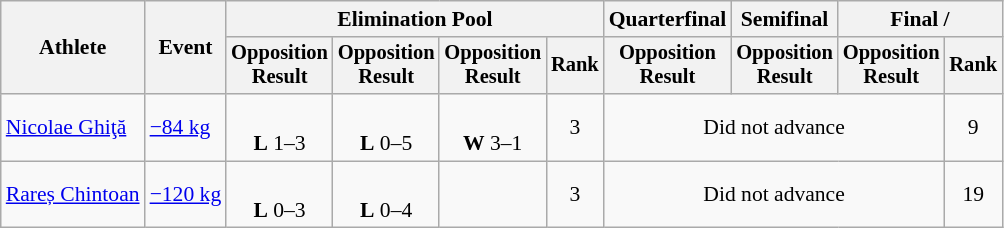<table class="wikitable" style="font-size:90%">
<tr>
<th rowspan="2">Athlete</th>
<th rowspan="2">Event</th>
<th colspan=4>Elimination Pool</th>
<th>Quarterfinal</th>
<th>Semifinal</th>
<th colspan=2>Final / </th>
</tr>
<tr style="font-size: 95%">
<th>Opposition<br>Result</th>
<th>Opposition<br>Result</th>
<th>Opposition<br>Result</th>
<th>Rank</th>
<th>Opposition<br>Result</th>
<th>Opposition<br>Result</th>
<th>Opposition<br>Result</th>
<th>Rank</th>
</tr>
<tr align=center>
<td align=left><a href='#'>Nicolae Ghiţă</a></td>
<td align=left><a href='#'>−84 kg</a></td>
<td><br><strong>L</strong> 1–3 <sup></sup></td>
<td><br><strong>L</strong> 0–5 <sup></sup></td>
<td><br><strong>W</strong> 3–1 <sup></sup></td>
<td>3</td>
<td colspan=3>Did not advance</td>
<td>9</td>
</tr>
<tr align=center>
<td align=left><a href='#'>Rareș Chintoan</a></td>
<td align=left><a href='#'>−120 kg</a></td>
<td><br><strong>L</strong> 0–3 <sup></sup></td>
<td><br><strong>L</strong> 0–4 <sup></sup></td>
<td></td>
<td>3</td>
<td colspan=3>Did not advance</td>
<td>19</td>
</tr>
</table>
